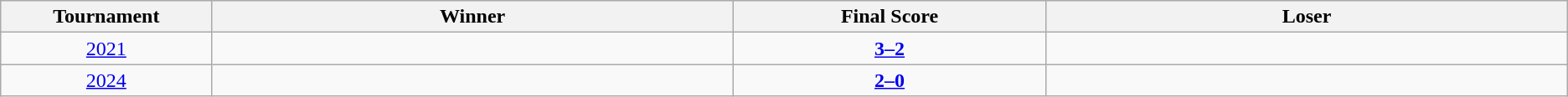<table class="wikitable" style="font-size:100%; text-align: center;">
<tr>
<th style="width:5%;">Tournament</th>
<th width=15%>Winner</th>
<th width=9%>Final Score</th>
<th width=15%>Loser</th>
</tr>
<tr>
<td><a href='#'>2021</a></td>
<td><strong></strong></td>
<td><strong><a href='#'>3–2</a> </strong></td>
<td></td>
</tr>
<tr>
<td><a href='#'>2024</a></td>
<td><strong></strong></td>
<td><strong><a href='#'>2–0</a></strong></td>
<td></td>
</tr>
</table>
